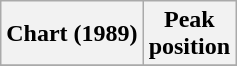<table class="wikitable sortable plainrowheaders" style="text-align:center">
<tr>
<th scope="col">Chart (1989)</th>
<th scope="col">Peak<br> position</th>
</tr>
<tr>
</tr>
</table>
